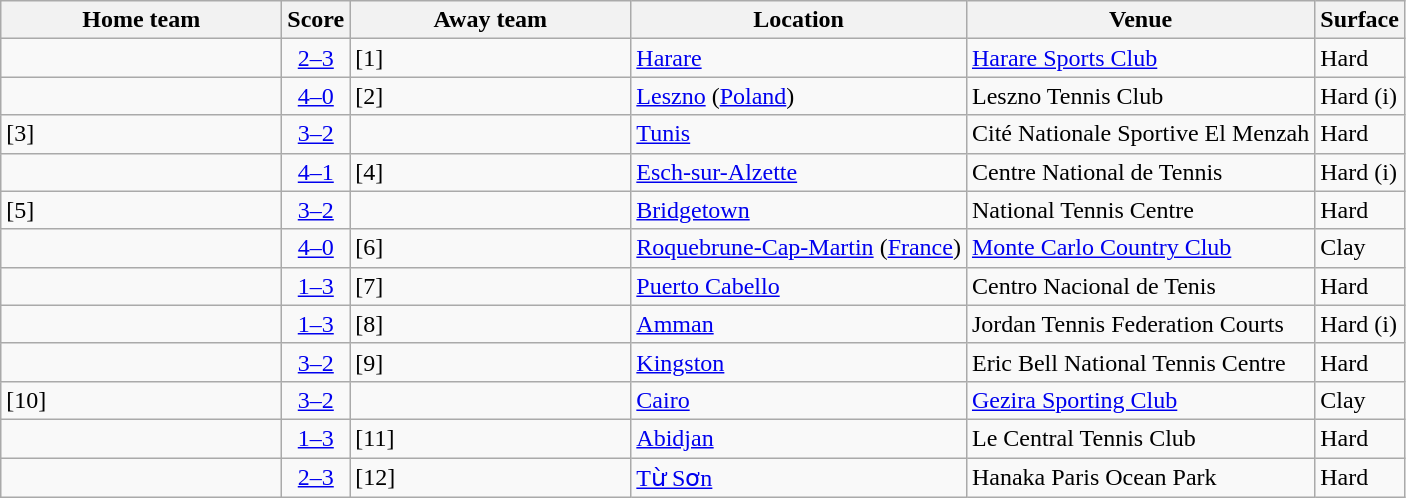<table class="wikitable nowrap">
<tr>
<th width=180>Home team</th>
<th>Score</th>
<th width=180>Away team</th>
<th>Location</th>
<th>Venue</th>
<th>Surface</th>
</tr>
<tr>
<td></td>
<td style="text-align:center;"><a href='#'>2–3</a></td>
<td><strong></strong> [1]</td>
<td><a href='#'>Harare</a></td>
<td><a href='#'>Harare Sports Club</a></td>
<td>Hard</td>
</tr>
<tr>
<td><strong></strong></td>
<td style="text-align:center;"><a href='#'>4–0</a></td>
<td> [2]</td>
<td><a href='#'>Leszno</a> (<a href='#'>Poland</a>)</td>
<td>Leszno Tennis Club</td>
<td>Hard (i)</td>
</tr>
<tr>
<td><strong></strong> [3]</td>
<td style="text-align:center;"><a href='#'>3–2</a></td>
<td></td>
<td><a href='#'>Tunis</a></td>
<td>Cité Nationale Sportive El Menzah</td>
<td>Hard</td>
</tr>
<tr>
<td><strong></strong></td>
<td style="text-align:center;"><a href='#'>4–1</a></td>
<td> [4]</td>
<td><a href='#'>Esch-sur-Alzette</a></td>
<td>Centre National de Tennis</td>
<td>Hard (i)</td>
</tr>
<tr>
<td><strong></strong> [5]</td>
<td style="text-align:center;"><a href='#'>3–2</a></td>
<td></td>
<td><a href='#'>Bridgetown</a></td>
<td>National Tennis Centre</td>
<td>Hard</td>
</tr>
<tr>
<td><strong></strong></td>
<td style="text-align:center;"><a href='#'>4–0</a></td>
<td> [6]</td>
<td><a href='#'>Roquebrune-Cap-Martin</a> (<a href='#'>France</a>)</td>
<td><a href='#'>Monte Carlo Country Club</a></td>
<td>Clay</td>
</tr>
<tr>
<td></td>
<td style="text-align:center;"><a href='#'>1–3</a></td>
<td><strong></strong> [7]</td>
<td><a href='#'>Puerto Cabello</a></td>
<td>Centro Nacional de Tenis</td>
<td>Hard</td>
</tr>
<tr>
<td></td>
<td style="text-align:center;"><a href='#'>1–3</a></td>
<td><strong></strong> [8]</td>
<td><a href='#'>Amman</a></td>
<td>Jordan Tennis Federation Courts</td>
<td>Hard (i)</td>
</tr>
<tr>
<td><strong></strong></td>
<td style="text-align:center;"><a href='#'>3–2</a></td>
<td> [9]</td>
<td><a href='#'>Kingston</a></td>
<td>Eric Bell National Tennis Centre</td>
<td>Hard</td>
</tr>
<tr>
<td><strong></strong> [10]</td>
<td style="text-align:center;"><a href='#'>3–2</a></td>
<td></td>
<td><a href='#'>Cairo</a></td>
<td><a href='#'>Gezira Sporting Club</a></td>
<td>Clay</td>
</tr>
<tr>
<td></td>
<td style="text-align:center;"><a href='#'>1–3</a></td>
<td><strong></strong> [11]</td>
<td><a href='#'>Abidjan</a></td>
<td>Le Central Tennis Club</td>
<td>Hard</td>
</tr>
<tr>
<td></td>
<td style="text-align:center;"><a href='#'>2–3</a></td>
<td><strong></strong> [12]</td>
<td><a href='#'>Từ Sơn</a></td>
<td>Hanaka Paris Ocean Park</td>
<td>Hard</td>
</tr>
</table>
